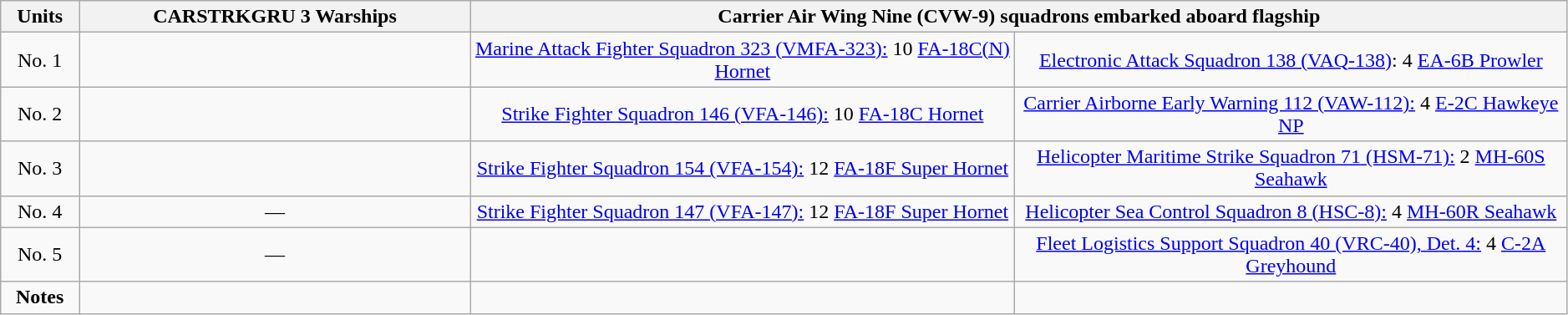<table class="wikitable"  style="text-align:center; width:99%;">
<tr>
<th style="width:5%;">Units</th>
<th style="width:25%; text-align:center;">CARSTRKGRU 3 Warships</th>
<th colspan="2" style="text-align:center;">Carrier Air Wing Nine (CVW-9) squadrons embarked aboard flagship </th>
</tr>
<tr>
<td>No. 1</td>
<td></td>
<td><a href='#'>Marine Attack Fighter Squadron 323 (VMFA-323):</a> 10 <a href='#'>FA-18C(N) Hornet</a></td>
<td><a href='#'>Electronic Attack Squadron 138 (VAQ-138)</a>:  4 <a href='#'>EA-6B Prowler</a></td>
</tr>
<tr>
<td>No. 2</td>
<td></td>
<td><a href='#'>Strike Fighter Squadron 146 (VFA-146):</a> 10 <a href='#'>FA-18C Hornet</a></td>
<td><a href='#'>Carrier Airborne Early Warning 112 (VAW-112):</a> 4 <a href='#'>E-2C Hawkeye NP</a></td>
</tr>
<tr>
<td>No. 3</td>
<td></td>
<td><a href='#'>Strike Fighter Squadron 154 (VFA-154):</a> 12 <a href='#'>FA-18F Super Hornet</a></td>
<td><a href='#'>Helicopter Maritime Strike Squadron 71 (HSM-71):</a> 2 <a href='#'>MH-60S Seahawk</a></td>
</tr>
<tr>
<td>No. 4</td>
<td>—</td>
<td><a href='#'>Strike Fighter Squadron 147 (VFA-147):</a> 12 <a href='#'>FA-18F Super Hornet</a></td>
<td><a href='#'>Helicopter Sea Control Squadron 8 (HSC-8):</a> 4 <a href='#'>MH-60R Seahawk</a></td>
</tr>
<tr>
<td>No. 5</td>
<td>—</td>
<td></td>
<td><a href='#'>Fleet Logistics Support Squadron 40 (VRC-40), Det. 4:</a> 4 <a href='#'>C-2A Greyhound</a></td>
</tr>
<tr>
<td><strong>Notes</strong></td>
<td></td>
<td></td>
<td></td>
</tr>
</table>
